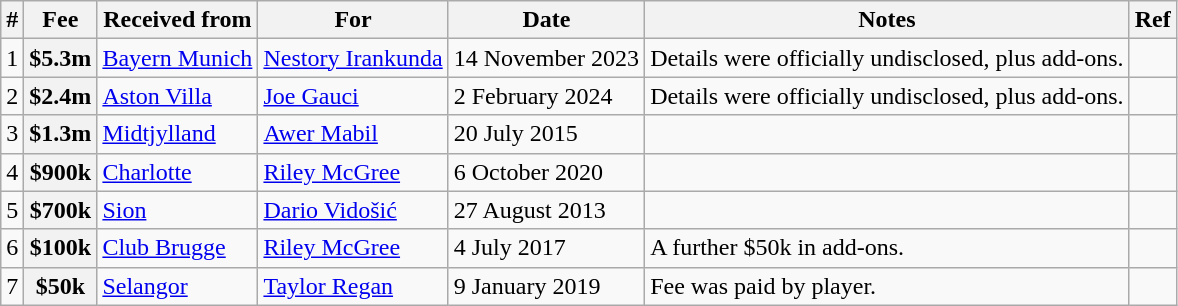<table class="wikitable plainrowheaders">
<tr>
<th scope="col">#</th>
<th scope="col">Fee</th>
<th scope="col">Received from</th>
<th scope="col">For</th>
<th scope="col">Date</th>
<th scope="col">Notes</th>
<th scope="col">Ref</th>
</tr>
<tr>
<td align=center>1</td>
<th scope="row ">$5.3m</th>
<td> <a href='#'>Bayern Munich</a></td>
<td><a href='#'>Nestory Irankunda</a></td>
<td>14 November 2023</td>
<td style="text-align:left;">Details were officially undisclosed, plus add-ons.</td>
<td align=center></td>
</tr>
<tr>
<td align=center>2</td>
<th scope="row">$2.4m</th>
<td> <a href='#'>Aston Villa</a></td>
<td><a href='#'>Joe Gauci</a></td>
<td>2 February 2024</td>
<td style="text-align:left;">Details were officially undisclosed, plus add-ons.</td>
<td align=center></td>
</tr>
<tr>
<td align=center>3</td>
<th scope="row">$1.3m</th>
<td> <a href='#'>Midtjylland</a></td>
<td><a href='#'>Awer Mabil</a></td>
<td>20 July 2015</td>
<td style="text-align:left;"></td>
<td align=center></td>
</tr>
<tr>
<td align=center>4</td>
<th scope="row">$900k</th>
<td> <a href='#'>Charlotte</a></td>
<td><a href='#'>Riley McGree</a></td>
<td>6 October 2020</td>
<td style="text-align:left;"></td>
<td align=center></td>
</tr>
<tr>
<td align=center>5</td>
<th scope="row">$700k</th>
<td> <a href='#'>Sion</a></td>
<td><a href='#'>Dario Vidošić</a></td>
<td>27 August 2013</td>
<td style="text-align:left;"></td>
<td align=center></td>
</tr>
<tr>
<td align=center>6</td>
<th scope="row">$100k</th>
<td> <a href='#'>Club Brugge</a></td>
<td><a href='#'>Riley McGree</a></td>
<td>4 July 2017</td>
<td style="text-align:left;">A further $50k in add-ons.</td>
<td align=center></td>
</tr>
<tr>
<td align=center>7</td>
<th scope="row">$50k</th>
<td> <a href='#'>Selangor</a></td>
<td><a href='#'>Taylor Regan</a></td>
<td>9 January 2019</td>
<td style="text-align:left;">Fee was paid by player.</td>
<td align=center></td>
</tr>
</table>
